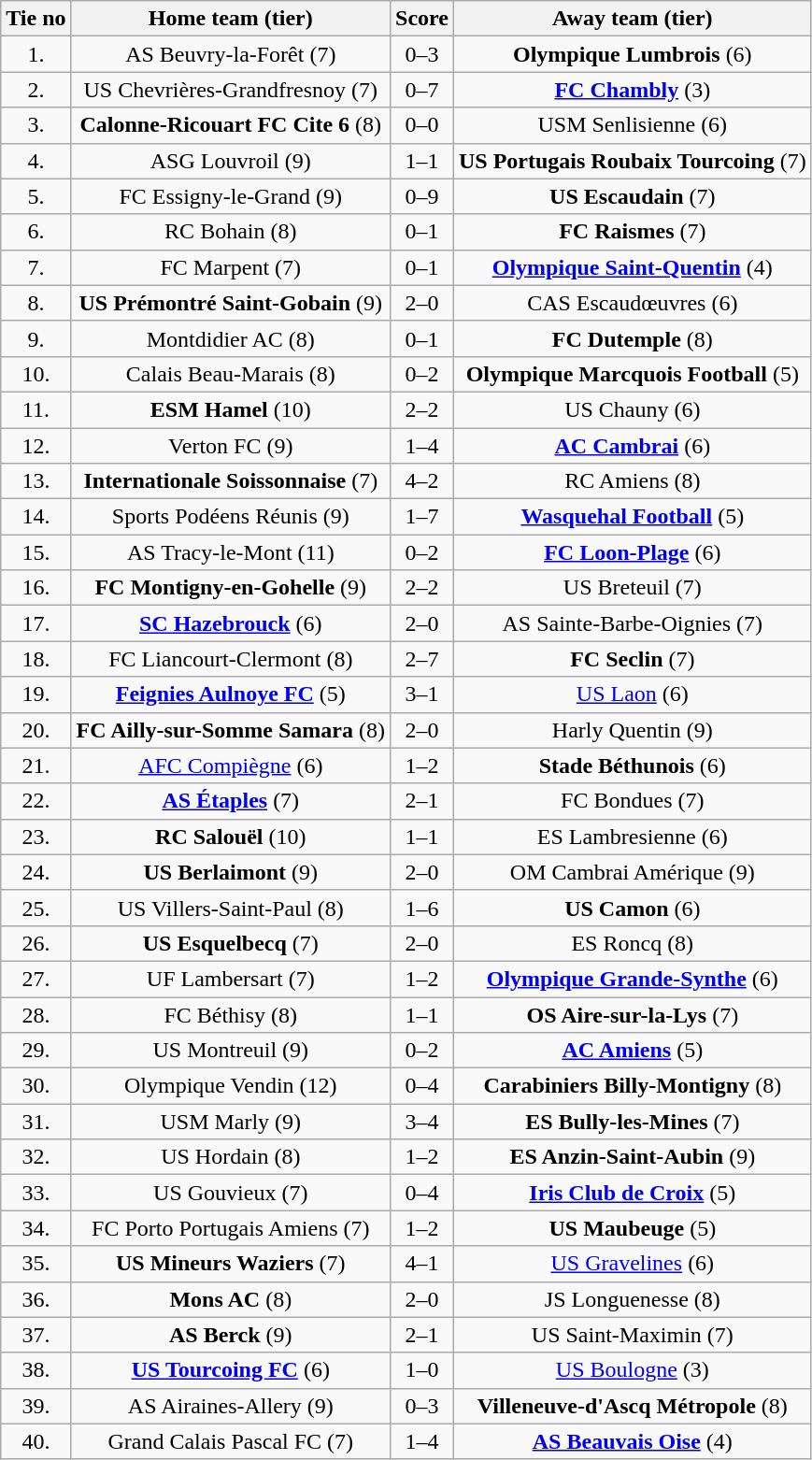<table class="wikitable" style="text-align: center">
<tr>
<th>Tie no</th>
<th>Home team (tier)</th>
<th>Score</th>
<th>Away team (tier)</th>
</tr>
<tr>
<td>1.</td>
<td>AS Beuvry-la-Forêt (7)</td>
<td>0–3</td>
<td><strong>Olympique Lumbrois</strong> (6)</td>
</tr>
<tr>
<td>2.</td>
<td>US Chevrières-Grandfresnoy (7)</td>
<td>0–7</td>
<td><strong><a href='#'>FC Chambly</a></strong> (3)</td>
</tr>
<tr>
<td>3.</td>
<td><strong>Calonne-Ricouart FC Cite 6</strong> (8)</td>
<td>0–0 </td>
<td>USM Senlisienne (6)</td>
</tr>
<tr>
<td>4.</td>
<td>ASG Louvroil (9)</td>
<td>1–1 </td>
<td><strong>US Portugais Roubaix Tourcoing</strong> (7)</td>
</tr>
<tr>
<td>5.</td>
<td>FC Essigny-le-Grand (9)</td>
<td>0–9</td>
<td><strong>US Escaudain</strong> (7)</td>
</tr>
<tr>
<td>6.</td>
<td>RC Bohain (8)</td>
<td>0–1</td>
<td><strong>FC Raismes</strong> (7)</td>
</tr>
<tr>
<td>7.</td>
<td>FC Marpent (7)</td>
<td>0–1</td>
<td><strong><a href='#'>Olympique Saint-Quentin</a></strong> (4)</td>
</tr>
<tr>
<td>8.</td>
<td><strong>US Prémontré Saint-Gobain</strong> (9)</td>
<td>2–0</td>
<td>CAS Escaudœuvres (6)</td>
</tr>
<tr>
<td>9.</td>
<td>Montdidier AC (8)</td>
<td>0–1</td>
<td><strong>FC Dutemple</strong> (8)</td>
</tr>
<tr>
<td>10.</td>
<td>Calais Beau-Marais (8)</td>
<td>0–2</td>
<td><strong>Olympique Marcquois Football</strong> (5)</td>
</tr>
<tr>
<td>11.</td>
<td><strong>ESM Hamel</strong> (10)</td>
<td>2–2 </td>
<td>US Chauny (6)</td>
</tr>
<tr>
<td>12.</td>
<td>Verton FC (9)</td>
<td>1–4</td>
<td><strong><a href='#'>AC Cambrai</a></strong> (6)</td>
</tr>
<tr>
<td>13.</td>
<td><strong>Internationale Soissonnaise</strong> (7)</td>
<td>4–2</td>
<td>RC Amiens (8)</td>
</tr>
<tr>
<td>14.</td>
<td>Sports Podéens Réunis (9)</td>
<td>1–7</td>
<td><strong><a href='#'>Wasquehal Football</a></strong> (5)</td>
</tr>
<tr>
<td>15.</td>
<td>AS Tracy-le-Mont (11)</td>
<td>0–2</td>
<td><strong><a href='#'>FC Loon-Plage</a></strong> (6)</td>
</tr>
<tr>
<td>16.</td>
<td><strong>FC Montigny-en-Gohelle</strong> (9)</td>
<td>2–2 </td>
<td>US Breteuil (7)</td>
</tr>
<tr>
<td>17.</td>
<td><strong><a href='#'>SC Hazebrouck</a></strong> (6)</td>
<td>2–0</td>
<td>AS Sainte-Barbe-Oignies (7)</td>
</tr>
<tr>
<td>18.</td>
<td>FC Liancourt-Clermont (8)</td>
<td>2–7</td>
<td><strong>FC Seclin</strong> (7)</td>
</tr>
<tr>
<td>19.</td>
<td><strong><a href='#'>Feignies Aulnoye FC</a></strong> (5)</td>
<td>3–1</td>
<td><a href='#'>US Laon</a> (6)</td>
</tr>
<tr>
<td>20.</td>
<td><strong>FC Ailly-sur-Somme Samara</strong> (8)</td>
<td>2–0</td>
<td>Harly Quentin (9)</td>
</tr>
<tr>
<td>21.</td>
<td><a href='#'>AFC Compiègne</a> (6)</td>
<td>1–2</td>
<td><strong>Stade Béthunois</strong> (6)</td>
</tr>
<tr>
<td>22.</td>
<td><strong><a href='#'>AS Étaples</a></strong> (7)</td>
<td>2–1</td>
<td>FC Bondues (7)</td>
</tr>
<tr>
<td>23.</td>
<td><strong>RC Salouël</strong> (10)</td>
<td>1–1 </td>
<td>ES Lambresienne (6)</td>
</tr>
<tr>
<td>24.</td>
<td><strong>US Berlaimont</strong> (9)</td>
<td>2–0</td>
<td>OM Cambrai Amérique (9)</td>
</tr>
<tr>
<td>25.</td>
<td>US Villers-Saint-Paul (8)</td>
<td>1–6</td>
<td><strong>US Camon</strong> (6)</td>
</tr>
<tr>
<td>26.</td>
<td><strong>US Esquelbecq</strong> (7)</td>
<td>2–0</td>
<td>ES Roncq (8)</td>
</tr>
<tr>
<td>27.</td>
<td>UF Lambersart (7)</td>
<td>1–2</td>
<td><strong><a href='#'>Olympique Grande-Synthe</a></strong> (6)</td>
</tr>
<tr>
<td>28.</td>
<td>FC Béthisy (8)</td>
<td>1–1 </td>
<td><strong>OS Aire-sur-la-Lys</strong> (7)</td>
</tr>
<tr>
<td>29.</td>
<td>US Montreuil (9)</td>
<td>0–2</td>
<td><strong><a href='#'>AC Amiens</a></strong> (5)</td>
</tr>
<tr>
<td>30.</td>
<td>Olympique Vendin (12)</td>
<td>0–4</td>
<td><strong>Carabiniers Billy-Montigny</strong> (8)</td>
</tr>
<tr>
<td>31.</td>
<td>USM Marly (9)</td>
<td>3–4</td>
<td><strong>ES Bully-les-Mines</strong> (7)</td>
</tr>
<tr>
<td>32.</td>
<td>US Hordain (8)</td>
<td>1–2</td>
<td><strong>ES Anzin-Saint-Aubin</strong> (9)</td>
</tr>
<tr>
<td>33.</td>
<td>US Gouvieux (7)</td>
<td>0–4</td>
<td><strong><a href='#'>Iris Club de Croix</a></strong> (5)</td>
</tr>
<tr>
<td>34.</td>
<td>FC Porto Portugais Amiens (7)</td>
<td>1–2</td>
<td><strong>US Maubeuge</strong> (5)</td>
</tr>
<tr>
<td>35.</td>
<td><strong>US Mineurs Waziers</strong> (7)</td>
<td>4–1</td>
<td><a href='#'>US Gravelines</a> (6)</td>
</tr>
<tr>
<td>36.</td>
<td><strong>Mons AC</strong> (8)</td>
<td>2–0</td>
<td>JS Longuenesse (8)</td>
</tr>
<tr>
<td>37.</td>
<td><strong>AS Berck</strong> (9)</td>
<td>2–1</td>
<td>US Saint-Maximin (7)</td>
</tr>
<tr>
<td>38.</td>
<td><strong><a href='#'>US Tourcoing FC</a></strong> (6)</td>
<td>1–0</td>
<td><a href='#'>US Boulogne</a> (3)</td>
</tr>
<tr>
<td>39.</td>
<td>AS Airaines-Allery (9)</td>
<td>0–3</td>
<td><strong>Villeneuve-d'Ascq Métropole</strong> (8)</td>
</tr>
<tr>
<td>40.</td>
<td>Grand Calais Pascal FC (7)</td>
<td>1–4</td>
<td><strong><a href='#'>AS Beauvais Oise</a></strong> (4)</td>
</tr>
</table>
